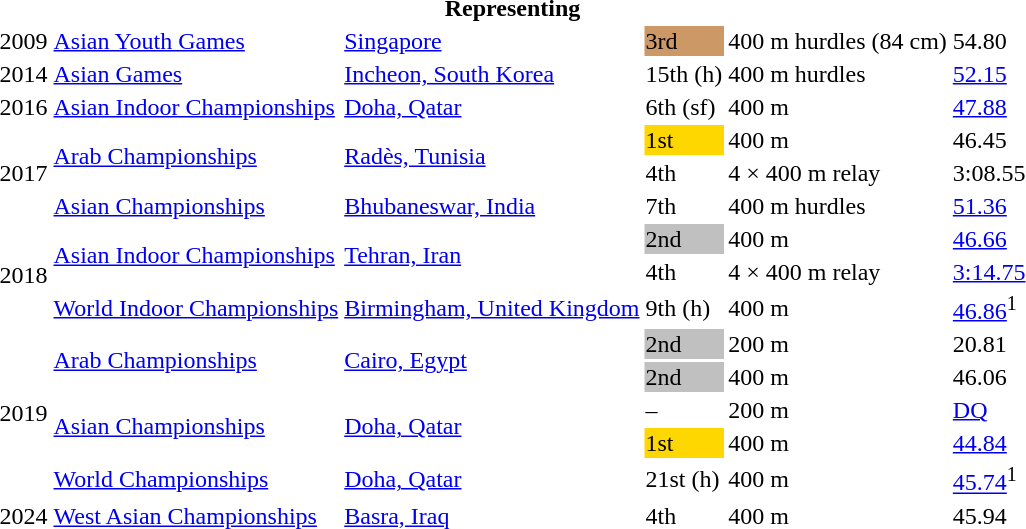<table>
<tr>
<th colspan="6">Representing </th>
</tr>
<tr>
<td>2009</td>
<td><a href='#'>Asian Youth Games</a></td>
<td><a href='#'>Singapore</a></td>
<td bgcolor=cc9966>3rd</td>
<td>400 m hurdles (84 cm)</td>
<td>54.80</td>
</tr>
<tr>
<td>2014</td>
<td><a href='#'>Asian Games</a></td>
<td><a href='#'>Incheon, South Korea</a></td>
<td>15th (h)</td>
<td>400 m hurdles</td>
<td><a href='#'>52.15</a></td>
</tr>
<tr>
<td>2016</td>
<td><a href='#'>Asian Indoor Championships</a></td>
<td><a href='#'>Doha, Qatar</a></td>
<td>6th (sf)</td>
<td>400 m</td>
<td><a href='#'>47.88</a></td>
</tr>
<tr>
<td rowspan=3>2017</td>
<td rowspan=2><a href='#'>Arab Championships</a></td>
<td rowspan=2><a href='#'>Radès, Tunisia</a></td>
<td bgcolor=gold>1st</td>
<td>400 m</td>
<td>46.45</td>
</tr>
<tr>
<td>4th</td>
<td>4 × 400 m relay</td>
<td>3:08.55</td>
</tr>
<tr>
<td><a href='#'>Asian Championships</a></td>
<td><a href='#'>Bhubaneswar, India</a></td>
<td>7th</td>
<td>400 m hurdles</td>
<td><a href='#'>51.36</a></td>
</tr>
<tr>
<td rowspan=3>2018</td>
<td rowspan=2><a href='#'>Asian Indoor Championships</a></td>
<td rowspan=2><a href='#'>Tehran, Iran</a></td>
<td bgcolor=silver>2nd</td>
<td>400 m</td>
<td><a href='#'>46.66</a></td>
</tr>
<tr>
<td>4th</td>
<td>4 × 400 m relay</td>
<td><a href='#'>3:14.75</a></td>
</tr>
<tr>
<td><a href='#'>World Indoor Championships</a></td>
<td><a href='#'>Birmingham, United Kingdom</a></td>
<td>9th (h)</td>
<td>400 m</td>
<td><a href='#'>46.86</a><sup>1</sup></td>
</tr>
<tr>
<td rowspan=5>2019</td>
<td rowspan=2><a href='#'>Arab Championships</a></td>
<td rowspan=2><a href='#'>Cairo, Egypt</a></td>
<td bgcolor=silver>2nd</td>
<td>200 m</td>
<td>20.81</td>
</tr>
<tr>
<td bgcolor=silver>2nd</td>
<td>400 m</td>
<td>46.06</td>
</tr>
<tr>
<td rowspan=2><a href='#'>Asian Championships</a></td>
<td rowspan=2><a href='#'>Doha, Qatar</a></td>
<td>–</td>
<td>200 m</td>
<td><a href='#'>DQ</a></td>
</tr>
<tr>
<td bgcolor=gold>1st</td>
<td>400 m</td>
<td><a href='#'>44.84</a></td>
</tr>
<tr>
<td><a href='#'>World Championships</a></td>
<td><a href='#'>Doha, Qatar</a></td>
<td>21st (h)</td>
<td>400 m</td>
<td><a href='#'>45.74</a><sup>1</sup></td>
</tr>
<tr>
<td>2024</td>
<td><a href='#'>West Asian Championships</a></td>
<td><a href='#'>Basra, Iraq</a></td>
<td>4th</td>
<td>400 m</td>
<td>45.94</td>
</tr>
</table>
